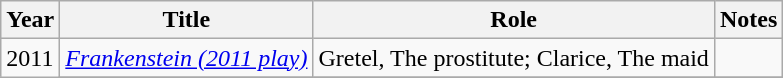<table class="wikitable sortable">
<tr>
<th>Year</th>
<th>Title</th>
<th>Role</th>
<th class="unsortable">Notes</th>
</tr>
<tr>
<td rowspan=2>2011</td>
<td><em><a href='#'>Frankenstein (2011 play)</a></em></td>
<td>Gretel, The prostitute; Clarice, The maid</td>
<td></td>
</tr>
<tr>
</tr>
</table>
